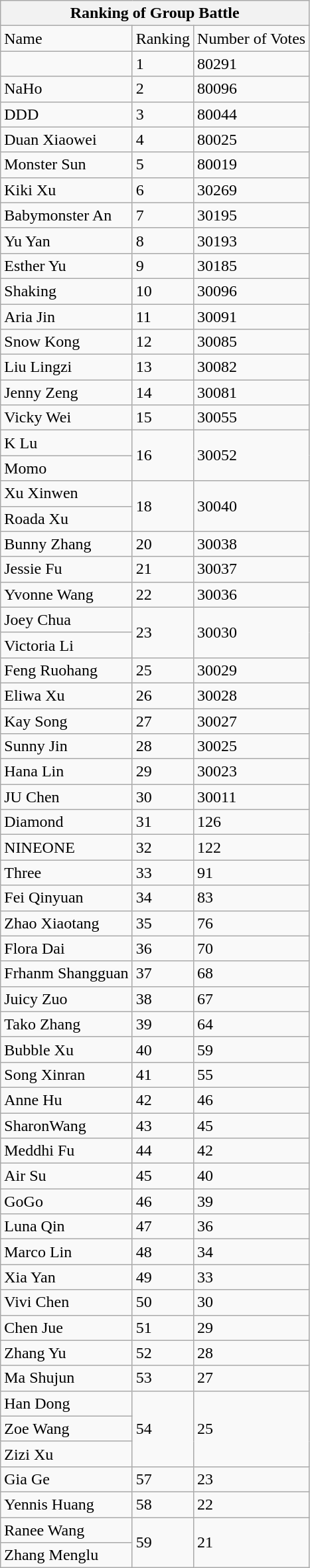<table class="wikitable">
<tr>
<th colspan="3">Ranking of Group Battle</th>
</tr>
<tr>
<td>Name</td>
<td>Ranking</td>
<td>Number of Votes</td>
</tr>
<tr>
<td></td>
<td>1</td>
<td>80291</td>
</tr>
<tr>
<td>NaHo</td>
<td>2</td>
<td>80096</td>
</tr>
<tr>
<td>DDD</td>
<td>3</td>
<td>80044</td>
</tr>
<tr>
<td>Duan Xiaowei</td>
<td>4</td>
<td>80025</td>
</tr>
<tr>
<td>Monster Sun</td>
<td>5</td>
<td>80019</td>
</tr>
<tr>
<td>Kiki Xu</td>
<td>6</td>
<td>30269</td>
</tr>
<tr>
<td>Babymonster An</td>
<td>7</td>
<td>30195</td>
</tr>
<tr>
<td>Yu Yan</td>
<td>8</td>
<td>30193</td>
</tr>
<tr>
<td>Esther Yu</td>
<td>9</td>
<td>30185</td>
</tr>
<tr>
<td>Shaking</td>
<td>10</td>
<td>30096</td>
</tr>
<tr>
<td>Aria Jin</td>
<td>11</td>
<td>30091</td>
</tr>
<tr>
<td>Snow Kong</td>
<td>12</td>
<td>30085</td>
</tr>
<tr>
<td>Liu Lingzi</td>
<td>13</td>
<td>30082</td>
</tr>
<tr>
<td>Jenny Zeng</td>
<td>14</td>
<td>30081</td>
</tr>
<tr>
<td>Vicky Wei</td>
<td>15</td>
<td>30055</td>
</tr>
<tr>
<td>K Lu</td>
<td rowspan="2">16</td>
<td rowspan="2">30052</td>
</tr>
<tr>
<td>Momo</td>
</tr>
<tr>
<td>Xu Xinwen</td>
<td rowspan="2">18</td>
<td rowspan="2">30040</td>
</tr>
<tr>
<td>Roada Xu</td>
</tr>
<tr>
<td>Bunny Zhang</td>
<td>20</td>
<td>30038</td>
</tr>
<tr>
<td>Jessie Fu</td>
<td>21</td>
<td>30037</td>
</tr>
<tr>
<td>Yvonne Wang</td>
<td>22</td>
<td>30036</td>
</tr>
<tr>
<td>Joey Chua</td>
<td rowspan="2">23</td>
<td rowspan="2">30030</td>
</tr>
<tr>
<td>Victoria Li</td>
</tr>
<tr>
<td>Feng Ruohang</td>
<td>25</td>
<td>30029</td>
</tr>
<tr>
<td>Eliwa Xu</td>
<td>26</td>
<td>30028</td>
</tr>
<tr>
<td>Kay Song</td>
<td>27</td>
<td>30027</td>
</tr>
<tr>
<td>Sunny Jin</td>
<td>28</td>
<td>30025</td>
</tr>
<tr>
<td>Hana Lin</td>
<td>29</td>
<td>30023</td>
</tr>
<tr>
<td>JU Chen</td>
<td>30</td>
<td>30011</td>
</tr>
<tr>
<td>Diamond</td>
<td>31</td>
<td>126</td>
</tr>
<tr>
<td>NINEONE</td>
<td>32</td>
<td>122</td>
</tr>
<tr>
<td>Three</td>
<td>33</td>
<td>91</td>
</tr>
<tr>
<td>Fei Qinyuan</td>
<td>34</td>
<td>83</td>
</tr>
<tr>
<td>Zhao Xiaotang</td>
<td>35</td>
<td>76</td>
</tr>
<tr>
<td>Flora Dai</td>
<td>36</td>
<td>70</td>
</tr>
<tr>
<td>Frhanm Shangguan</td>
<td>37</td>
<td>68</td>
</tr>
<tr>
<td>Juicy Zuo</td>
<td>38</td>
<td>67</td>
</tr>
<tr>
<td>Tako Zhang</td>
<td>39</td>
<td>64</td>
</tr>
<tr>
<td>Bubble Xu</td>
<td>40</td>
<td>59</td>
</tr>
<tr>
<td>Song Xinran</td>
<td>41</td>
<td>55</td>
</tr>
<tr>
<td>Anne Hu</td>
<td>42</td>
<td>46</td>
</tr>
<tr>
<td>SharonWang</td>
<td>43</td>
<td>45</td>
</tr>
<tr>
<td>Meddhi Fu</td>
<td>44</td>
<td>42</td>
</tr>
<tr>
<td>Air Su</td>
<td>45</td>
<td>40</td>
</tr>
<tr>
<td>GoGo</td>
<td>46</td>
<td>39</td>
</tr>
<tr>
<td>Luna Qin</td>
<td>47</td>
<td>36</td>
</tr>
<tr>
<td>Marco Lin</td>
<td>48</td>
<td>34</td>
</tr>
<tr>
<td>Xia Yan</td>
<td>49</td>
<td>33</td>
</tr>
<tr>
<td>Vivi Chen</td>
<td>50</td>
<td>30</td>
</tr>
<tr>
<td>Chen Jue</td>
<td>51</td>
<td>29</td>
</tr>
<tr>
<td>Zhang Yu</td>
<td>52</td>
<td>28</td>
</tr>
<tr>
<td>Ma Shujun</td>
<td>53</td>
<td>27</td>
</tr>
<tr>
<td>Han Dong</td>
<td rowspan="3">54</td>
<td rowspan="3">25</td>
</tr>
<tr>
<td>Zoe Wang</td>
</tr>
<tr>
<td>Zizi Xu</td>
</tr>
<tr>
<td>Gia Ge</td>
<td>57</td>
<td>23</td>
</tr>
<tr>
<td>Yennis Huang</td>
<td>58</td>
<td>22</td>
</tr>
<tr>
<td>Ranee Wang</td>
<td rowspan="2">59</td>
<td rowspan="2">21</td>
</tr>
<tr>
<td>Zhang Menglu</td>
</tr>
</table>
